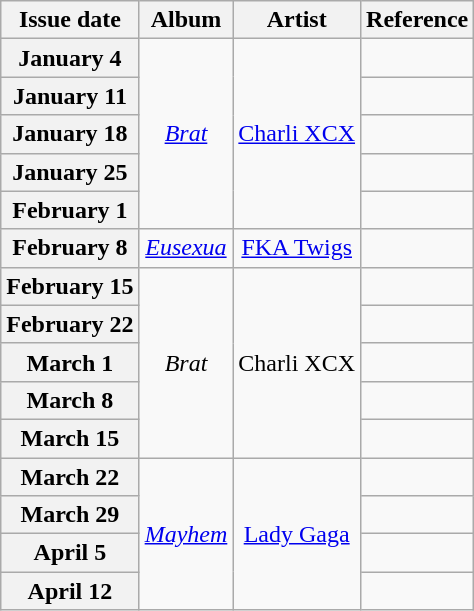<table class="wikitable plainrowheaders" style="text-align:center">
<tr>
<th scope="col">Issue date</th>
<th scope="col">Album</th>
<th scope="col">Artist</th>
<th scope="col">Reference</th>
</tr>
<tr>
<th scope="row">January 4</th>
<td rowspan=5><em><a href='#'>Brat</a></em></td>
<td rowspan=5><a href='#'>Charli XCX</a></td>
<td></td>
</tr>
<tr>
<th scope="row">January 11</th>
<td></td>
</tr>
<tr>
<th scope="row">January 18</th>
<td></td>
</tr>
<tr>
<th scope="row">January 25</th>
<td></td>
</tr>
<tr>
<th scope="row">February 1</th>
<td></td>
</tr>
<tr>
<th scope="row">February 8</th>
<td><em><a href='#'>Eusexua</a></em></td>
<td><a href='#'>FKA Twigs</a></td>
<td></td>
</tr>
<tr>
<th scope="row">February 15</th>
<td rowspan=5><em>Brat</em></td>
<td rowspan=5>Charli XCX</td>
<td></td>
</tr>
<tr>
<th scope="row">February 22</th>
<td></td>
</tr>
<tr>
<th scope="row">March 1</th>
<td></td>
</tr>
<tr>
<th scope="row">March 8</th>
<td></td>
</tr>
<tr>
<th scope="row">March 15</th>
<td></td>
</tr>
<tr>
<th scope="row">March 22</th>
<td rowspan=4><em><a href='#'>Mayhem</a></em></td>
<td rowspan=4><a href='#'>Lady Gaga</a></td>
<td></td>
</tr>
<tr>
<th scope="row">March 29</th>
<td></td>
</tr>
<tr>
<th scope="row">April 5</th>
<td></td>
</tr>
<tr>
<th scope="row">April 12</th>
<td></td>
</tr>
</table>
